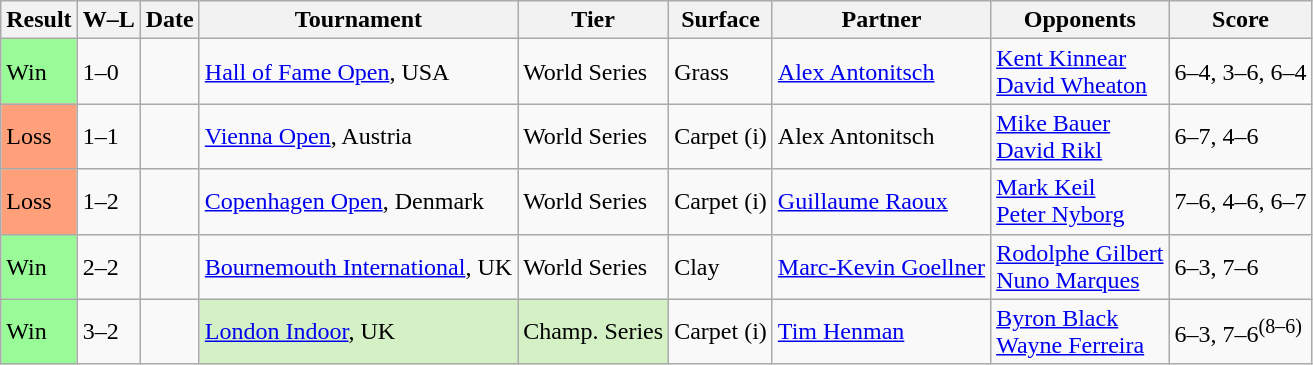<table class="sortable wikitable">
<tr>
<th>Result</th>
<th class="unsortable">W–L</th>
<th>Date</th>
<th>Tournament</th>
<th>Tier</th>
<th>Surface</th>
<th>Partner</th>
<th>Opponents</th>
<th class="unsortable">Score</th>
</tr>
<tr>
<td style="background:#98fb98;">Win</td>
<td>1–0</td>
<td><a href='#'></a></td>
<td><a href='#'>Hall of Fame Open</a>, USA</td>
<td>World Series</td>
<td>Grass</td>
<td> <a href='#'>Alex Antonitsch</a></td>
<td> <a href='#'>Kent Kinnear</a><br> <a href='#'>David Wheaton</a></td>
<td>6–4, 3–6, 6–4</td>
</tr>
<tr>
<td style="background:#ffa07a;">Loss</td>
<td>1–1</td>
<td><a href='#'></a></td>
<td><a href='#'>Vienna Open</a>, Austria</td>
<td>World Series</td>
<td>Carpet (i)</td>
<td> Alex Antonitsch</td>
<td> <a href='#'>Mike Bauer</a><br> <a href='#'>David Rikl</a></td>
<td>6–7, 4–6</td>
</tr>
<tr>
<td style="background:#ffa07a;">Loss</td>
<td>1–2</td>
<td></td>
<td><a href='#'>Copenhagen Open</a>, Denmark</td>
<td>World Series</td>
<td>Carpet (i)</td>
<td> <a href='#'>Guillaume Raoux</a></td>
<td> <a href='#'>Mark Keil</a><br> <a href='#'>Peter Nyborg</a></td>
<td>7–6, 4–6, 6–7</td>
</tr>
<tr>
<td style="background:#98fb98;">Win</td>
<td>2–2</td>
<td><a href='#'></a></td>
<td><a href='#'>Bournemouth International</a>, UK</td>
<td>World Series</td>
<td>Clay</td>
<td> <a href='#'>Marc-Kevin Goellner</a></td>
<td> <a href='#'>Rodolphe Gilbert</a><br> <a href='#'>Nuno Marques</a></td>
<td>6–3, 7–6</td>
</tr>
<tr>
<td style="background:#98fb98;">Win</td>
<td>3–2</td>
<td><a href='#'></a></td>
<td style="background:#D4F1C5;"><a href='#'>London Indoor</a>, UK</td>
<td style="background:#D4F1C5;">Champ. Series</td>
<td>Carpet (i)</td>
<td> <a href='#'>Tim Henman</a></td>
<td> <a href='#'>Byron Black</a><br> <a href='#'>Wayne Ferreira</a></td>
<td>6–3, 7–6<sup>(8–6)</sup></td>
</tr>
</table>
